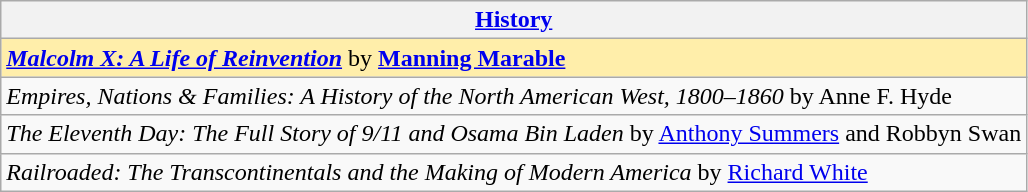<table class="wikitable" style="float:left; float:none;">
<tr>
<th><a href='#'>History</a></th>
</tr>
<tr>
<td style="background:#fea;"><strong><em><a href='#'>Malcolm X: A Life of Reinvention</a></em></strong> by <strong><a href='#'>Manning Marable</a></strong></td>
</tr>
<tr>
<td><em>Empires, Nations & Families: A History of the North American West, 1800–1860</em> by Anne F. Hyde</td>
</tr>
<tr>
<td><em>The Eleventh Day: The Full Story of 9/11 and Osama Bin Laden</em> by <a href='#'>Anthony Summers</a> and Robbyn Swan</td>
</tr>
<tr>
<td><em>Railroaded: The Transcontinentals and the Making of Modern America</em> by <a href='#'>Richard White</a></td>
</tr>
</table>
